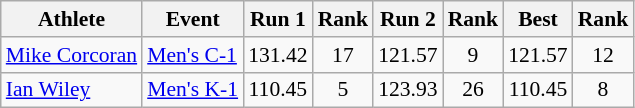<table class="wikitable" style="font-size:90%">
<tr>
<th>Athlete</th>
<th>Event</th>
<th>Run 1</th>
<th>Rank</th>
<th>Run 2</th>
<th>Rank</th>
<th>Best</th>
<th>Rank</th>
</tr>
<tr align=center>
<td align=left><a href='#'>Mike Corcoran</a></td>
<td align=left><a href='#'>Men's C-1</a></td>
<td>131.42</td>
<td>17</td>
<td>121.57</td>
<td>9</td>
<td>121.57</td>
<td>12</td>
</tr>
<tr align=center>
<td align=left><a href='#'>Ian Wiley</a></td>
<td align=left><a href='#'>Men's K-1</a></td>
<td>110.45</td>
<td>5</td>
<td>123.93</td>
<td>26</td>
<td>110.45</td>
<td>8</td>
</tr>
</table>
